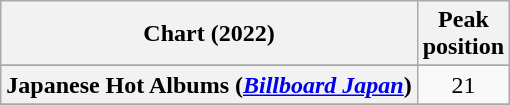<table class="wikitable sortable plainrowheaders" style="text-align:center">
<tr>
<th scope="col">Chart (2022)</th>
<th scope="col">Peak<br>position</th>
</tr>
<tr>
</tr>
<tr>
</tr>
<tr>
</tr>
<tr>
</tr>
<tr>
</tr>
<tr>
</tr>
<tr>
</tr>
<tr>
</tr>
<tr>
</tr>
<tr>
</tr>
<tr>
</tr>
<tr>
<th scope="row">Japanese Hot Albums (<em><a href='#'>Billboard Japan</a></em>)</th>
<td>21</td>
</tr>
<tr>
</tr>
<tr>
</tr>
<tr>
</tr>
<tr>
</tr>
<tr>
</tr>
<tr>
</tr>
<tr>
</tr>
</table>
